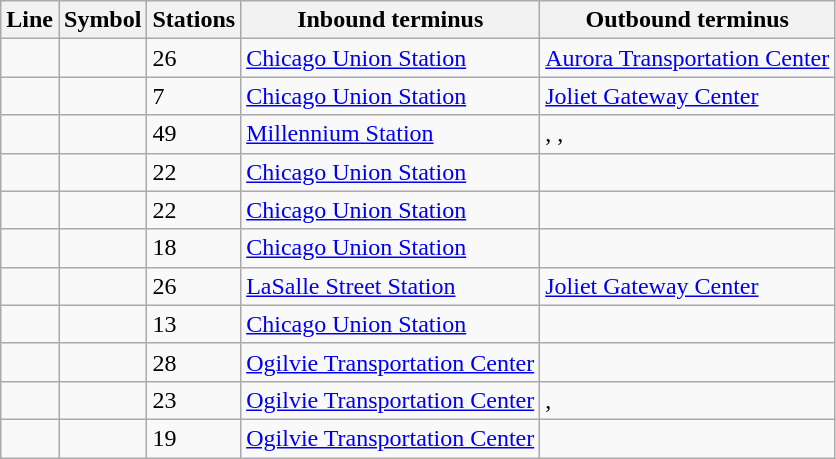<table class="wikitable sortable">
<tr>
<th scope=col>Line</th>
<th>Symbol</th>
<th scope=col>Stations</th>
<th scope=col>Inbound terminus</th>
<th scope=col>Outbound terminus</th>
</tr>
<tr>
<td scope=row></td>
<td></td>
<td>26</td>
<td><a href='#'>Chicago Union Station</a></td>
<td><a href='#'>Aurora Transportation Center</a></td>
</tr>
<tr>
<td scope=row></td>
<td></td>
<td>7</td>
<td><a href='#'>Chicago Union Station</a></td>
<td><a href='#'>Joliet Gateway Center</a></td>
</tr>
<tr>
<td scope=row></td>
<td></td>
<td>49</td>
<td><a href='#'>Millennium Station</a></td>
<td>, , </td>
</tr>
<tr>
<td scope=row></td>
<td></td>
<td>22</td>
<td><a href='#'>Chicago Union Station</a></td>
<td></td>
</tr>
<tr>
<td scope=row></td>
<td></td>
<td>22</td>
<td><a href='#'>Chicago Union Station</a></td>
<td></td>
</tr>
<tr>
<td scope=row></td>
<td></td>
<td>18</td>
<td><a href='#'>Chicago Union Station</a></td>
<td></td>
</tr>
<tr>
<td scope=row></td>
<td></td>
<td>26</td>
<td><a href='#'>LaSalle Street Station</a></td>
<td><a href='#'>Joliet Gateway Center</a></td>
</tr>
<tr>
<td scope=row></td>
<td></td>
<td>13</td>
<td><a href='#'>Chicago Union Station</a></td>
<td></td>
</tr>
<tr>
<td scope=row></td>
<td></td>
<td>28</td>
<td><a href='#'>Ogilvie Transportation Center</a></td>
<td></td>
</tr>
<tr>
<td scope=row></td>
<td></td>
<td>23</td>
<td><a href='#'>Ogilvie Transportation Center</a></td>
<td>, </td>
</tr>
<tr>
<td scope=row></td>
<td></td>
<td>19</td>
<td><a href='#'>Ogilvie Transportation Center</a></td>
<td></td>
</tr>
</table>
